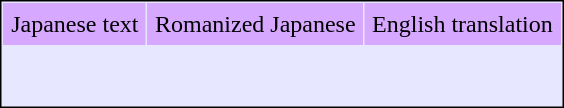<table align=center cellpadding="5" cellspacing="1" style="border:1px solid black; background-color:#e7e8ff;">
<tr align=center bgcolor=#d7a8ff>
<td>Japanese text</td>
<td>Romanized Japanese</td>
<td>English translation</td>
</tr>
<tr valign=top>
<td><br></td>
<td><br></td>
<td><br></td>
</tr>
<tr>
<td colspan=2></td>
</tr>
</table>
